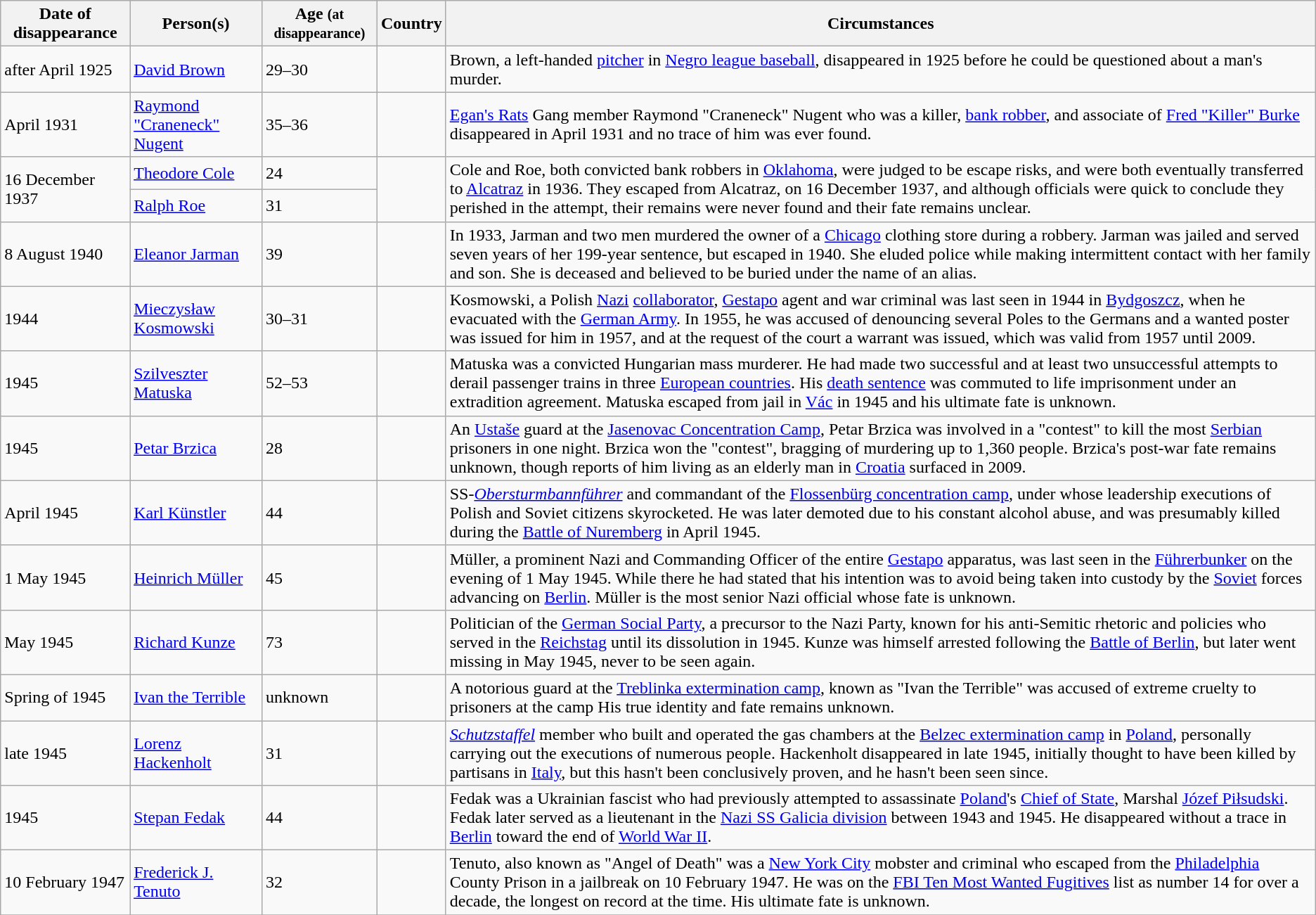<table class="wikitable sortable zebra">
<tr>
<th data-sort-type="isoDate">Date of disappearance</th>
<th data-sort-type="text">Person(s)</th>
<th data-sort-type="text">Age <small>(at disappearance)</small></th>
<th>Country</th>
<th class="unsortable">Circumstances</th>
</tr>
<tr>
<td data-sort-value="1925-01-01">after April 1925</td>
<td><a href='#'>David Brown</a></td>
<td>29–30</td>
<td></td>
<td>Brown, a left-handed <a href='#'>pitcher</a> in <a href='#'>Negro league baseball</a>, disappeared in 1925 before he could be questioned about a man's murder.</td>
</tr>
<tr>
<td data-sort-value="1931-04-">April 1931</td>
<td><a href='#'>Raymond "Craneneck" Nugent</a></td>
<td>35–36</td>
<td></td>
<td><a href='#'>Egan's Rats</a> Gang member Raymond "Craneneck" Nugent who was a killer, <a href='#'>bank robber</a>, and associate of <a href='#'>Fred "Killer" Burke</a> disappeared in April 1931 and no trace of him was ever found.</td>
</tr>
<tr>
<td rowspan="2">16 December 1937</td>
<td><a href='#'>Theodore Cole</a></td>
<td>24</td>
<td rowspan="2"></td>
<td rowspan="2">Cole and Roe, both convicted bank robbers in <a href='#'>Oklahoma</a>, were judged to be escape risks, and were both eventually transferred to <a href='#'>Alcatraz</a> in 1936. They escaped from Alcatraz, on 16 December 1937, and although officials were quick to conclude they perished in the attempt, their remains were never found and their fate remains unclear.</td>
</tr>
<tr>
<td><a href='#'>Ralph Roe</a></td>
<td>31</td>
</tr>
<tr>
<td data-sort-value="1940-08-08">8 August 1940</td>
<td><a href='#'>Eleanor Jarman</a></td>
<td>39</td>
<td></td>
<td>In 1933, Jarman and two men murdered the owner of a <a href='#'>Chicago</a> clothing store during a robbery. Jarman was jailed and served seven years of her 199-year sentence, but escaped in 1940. She eluded police while making intermittent contact with her family and son. She is deceased and believed to be buried under the name of an alias.</td>
</tr>
<tr>
<td data-sort-value="1944-08-08">1944</td>
<td><a href='#'>Mieczysław Kosmowski</a></td>
<td>30–31</td>
<td></td>
<td>Kosmowski, a Polish <a href='#'>Nazi</a> <a href='#'>collaborator</a>, <a href='#'>Gestapo</a> agent and war criminal was last seen in 1944 in <a href='#'>Bydgoszcz</a>, when he evacuated with the <a href='#'>German Army</a>. In 1955, he was accused of denouncing several Poles to the Germans and a wanted poster was issued for him in 1957, and at the request of the court a warrant was issued, which was valid from 1957 until 2009.</td>
</tr>
<tr>
<td data-sort-value="1945-01-01">1945</td>
<td><a href='#'>Szilveszter Matuska</a></td>
<td>52–53</td>
<td></td>
<td>Matuska was a convicted Hungarian mass murderer. He had made two successful and at least two unsuccessful attempts to derail passenger trains in three <a href='#'>European countries</a>. His <a href='#'>death sentence</a> was commuted to life imprisonment under an extradition agreement. Matuska escaped from jail in <a href='#'>Vác</a> in 1945 and his ultimate fate is unknown.</td>
</tr>
<tr>
<td>1945</td>
<td><a href='#'>Petar Brzica</a></td>
<td>28</td>
<td></td>
<td>An <a href='#'>Ustaše</a> guard at the <a href='#'>Jasenovac Concentration Camp</a>, Petar Brzica was involved in a "contest" to kill the most <a href='#'>Serbian</a> prisoners in one night. Brzica won the "contest", bragging of murdering up to 1,360 people. Brzica's post-war fate remains unknown, though reports of him living as an elderly man in <a href='#'>Croatia</a> surfaced in 2009.</td>
</tr>
<tr>
<td>April 1945</td>
<td><a href='#'>Karl Künstler</a></td>
<td>44</td>
<td></td>
<td>SS-<em><a href='#'>Obersturmbannführer</a></em> and commandant of the <a href='#'>Flossenbürg concentration camp</a>, under whose leadership executions of Polish and Soviet citizens skyrocketed. He was later demoted due to his constant alcohol abuse, and was presumably killed during the <a href='#'>Battle of Nuremberg</a> in April 1945.</td>
</tr>
<tr>
<td>1 May 1945</td>
<td><a href='#'>Heinrich Müller</a></td>
<td>45</td>
<td></td>
<td>Müller, a prominent Nazi and Commanding Officer of the entire <a href='#'>Gestapo</a> apparatus, was last seen in the <a href='#'>Führerbunker</a> on the evening of 1 May 1945. While there he had stated that his intention was to avoid being taken into custody by the <a href='#'>Soviet</a> forces advancing on <a href='#'>Berlin</a>. Müller is the most senior Nazi official whose fate is unknown.</td>
</tr>
<tr>
<td>May 1945</td>
<td><a href='#'>Richard Kunze</a></td>
<td>73</td>
<td></td>
<td>Politician of the <a href='#'>German Social Party</a>, a precursor to the Nazi Party, known for his anti-Semitic rhetoric and policies who served in the <a href='#'>Reichstag</a> until its dissolution in 1945. Kunze was himself arrested following the <a href='#'>Battle of Berlin</a>, but later went missing in May 1945, never to be seen again.</td>
</tr>
<tr>
<td>Spring of 1945</td>
<td><a href='#'>Ivan the Terrible</a></td>
<td>unknown</td>
<td></td>
<td>A notorious guard at the <a href='#'>Treblinka extermination camp</a>, known as "Ivan the Terrible" was accused of extreme cruelty to prisoners at the camp His true identity and fate remains unknown.</td>
</tr>
<tr>
<td>late 1945</td>
<td><a href='#'>Lorenz Hackenholt</a></td>
<td>31</td>
<td></td>
<td><em><a href='#'>Schutzstaffel</a></em> member who built and operated the gas chambers at the <a href='#'>Belzec extermination camp</a> in <a href='#'>Poland</a>, personally carrying out the executions of numerous people. Hackenholt disappeared in late 1945, initially thought to have been killed by partisans in <a href='#'>Italy</a>, but this hasn't been conclusively proven, and he hasn't been seen since.</td>
</tr>
<tr>
<td>1945</td>
<td><a href='#'>Stepan Fedak</a></td>
<td>44</td>
<td></td>
<td>Fedak was a Ukrainian fascist who had previously attempted to assassinate <a href='#'>Poland</a>'s <a href='#'>Chief of State</a>, Marshal <a href='#'>Józef Piłsudski</a>. Fedak later served as a lieutenant in the <a href='#'>Nazi SS Galicia division</a> between 1943 and 1945. He disappeared without a trace in <a href='#'>Berlin</a> toward the end of <a href='#'>World War II</a>.</td>
</tr>
<tr>
<td>10 February 1947</td>
<td><a href='#'>Frederick J. Tenuto</a></td>
<td>32</td>
<td></td>
<td>Tenuto, also known as "Angel of Death" was a <a href='#'>New York City</a> mobster and criminal who escaped from the <a href='#'>Philadelphia</a> County Prison in a jailbreak on 10 February 1947. He was on the <a href='#'>FBI Ten Most Wanted Fugitives</a> list as number 14 for over a decade, the longest on record at the time. His ultimate fate is unknown.</td>
</tr>
<tr>
</tr>
</table>
